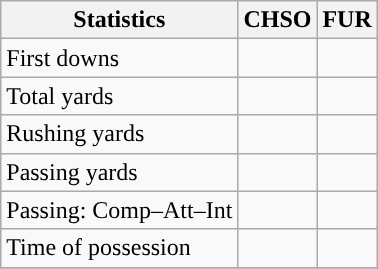<table class="wikitable" style="float: left;">
<tr>
<th>Statistics</th>
<th>CHSO</th>
<th>FUR</th>
</tr>
<tr>
<td>First downs</td>
<td></td>
<td></td>
</tr>
<tr>
<td>Total yards</td>
<td></td>
<td></td>
</tr>
<tr>
<td>Rushing yards</td>
<td></td>
<td></td>
</tr>
<tr>
<td>Passing yards</td>
<td></td>
<td></td>
</tr>
<tr>
<td>Passing: Comp–Att–Int</td>
<td></td>
<td></td>
</tr>
<tr>
<td>Time of possession</td>
<td></td>
<td></td>
</tr>
<tr>
</tr>
</table>
